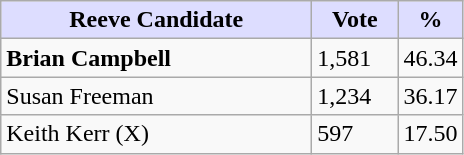<table class="wikitable">
<tr>
<th style="background:#ddf; width:200px;">Reeve Candidate</th>
<th style="background:#ddf; width:50px;">Vote</th>
<th style="background:#ddf; width:30px;">%</th>
</tr>
<tr>
<td><strong>Brian Campbell</strong></td>
<td>1,581</td>
<td>46.34</td>
</tr>
<tr>
<td>Susan Freeman</td>
<td>1,234</td>
<td>36.17</td>
</tr>
<tr>
<td>Keith Kerr (X)</td>
<td>597</td>
<td>17.50</td>
</tr>
</table>
